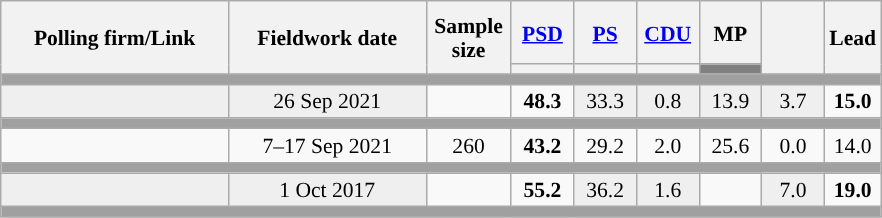<table class="wikitable sortable mw-datatable" style="text-align:center;font-size:90%;line-height:16px;">
<tr style="height:42px;">
<th style="width:145px;" rowspan="2">Polling firm/Link</th>
<th style="width:125px;" rowspan="2">Fieldwork date</th>
<th class="unsortable" style="width:50px;" rowspan="2">Sample size</th>
<th class="unsortable" style="width:35px;"><a href='#'>PSD</a></th>
<th class="unsortable" style="width:35px;"><a href='#'>PS</a></th>
<th class="unsortable" style="width:35px;"><a href='#'>CDU</a></th>
<th class="unsortable" style="width:35px;">MP</th>
<th class="unsortable" style="width:35px;" rowspan="2"></th>
<th class="unsortable" style="width:30px;" rowspan="2">Lead</th>
</tr>
<tr>
<th class="unsortable" style="color:inherit;background:"></th>
<th class="unsortable" style="color:inherit;background:"></th>
<th class="unsortable" style="color:inherit;background:"></th>
<th class="unsortable" style="color:inherit;background:gray;"></th>
</tr>
<tr>
<td colspan="12" style="background:#A0A0A0"></td>
</tr>
<tr>
<td style="background:#EFEFEF;"><strong></strong></td>
<td style="background:#EFEFEF;" data-sort-value="2019-10-06">26 Sep 2021</td>
<td></td>
<td><strong>48.3</strong><br></td>
<td style="background:#EFEFEF;">33.3<br></td>
<td style="background:#EFEFEF;">0.8<br></td>
<td style="background:#EFEFEF;">13.9<br></td>
<td style="background:#EFEFEF;">3.7</td>
<td style="background:"><strong>15.0</strong></td>
</tr>
<tr>
<td colspan="12" style="background:#A0A0A0"></td>
</tr>
<tr>
<td align="center"></td>
<td align="center">7–17 Sep 2021</td>
<td align="center">260</td>
<td align="center" ><strong>43.2</strong></td>
<td align="center">29.2</td>
<td align="center">2.0</td>
<td align="center">25.6</td>
<td align="center">0.0</td>
<td style="background:">14.0</td>
</tr>
<tr>
<td colspan="12" style="background:#A0A0A0"></td>
</tr>
<tr>
<td style="background:#EFEFEF;"><strong></strong></td>
<td style="background:#EFEFEF;" data-sort-value="2019-10-06">1 Oct 2017</td>
<td></td>
<td><strong>55.2</strong><br></td>
<td style="background:#EFEFEF;">36.2<br></td>
<td style="background:#EFEFEF;">1.6<br></td>
<td></td>
<td style="background:#EFEFEF;">7.0</td>
<td style="background:"><strong>19.0</strong></td>
</tr>
<tr>
<td colspan="12" style="background:#A0A0A0"></td>
</tr>
</table>
